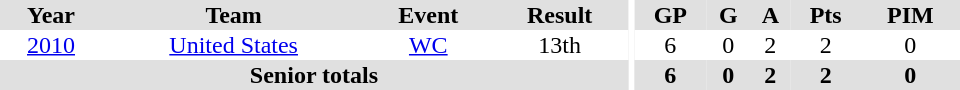<table border="0" cellpadding="1" cellspacing="0" ID="Table3" style="text-align:center; width:40em">
<tr ALIGN="center" bgcolor="#e0e0e0">
<th>Year</th>
<th>Team</th>
<th>Event</th>
<th>Result</th>
<th rowspan="99" bgcolor="#ffffff"></th>
<th>GP</th>
<th>G</th>
<th>A</th>
<th>Pts</th>
<th>PIM</th>
</tr>
<tr>
<td><a href='#'>2010</a></td>
<td><a href='#'>United States</a></td>
<td><a href='#'>WC</a></td>
<td>13th</td>
<td>6</td>
<td>0</td>
<td>2</td>
<td>2</td>
<td>0</td>
</tr>
<tr ALIGN="center" bgcolor="#e0e0e0">
<th colspan=4>Senior totals</th>
<th>6</th>
<th>0</th>
<th>2</th>
<th>2</th>
<th>0</th>
</tr>
</table>
